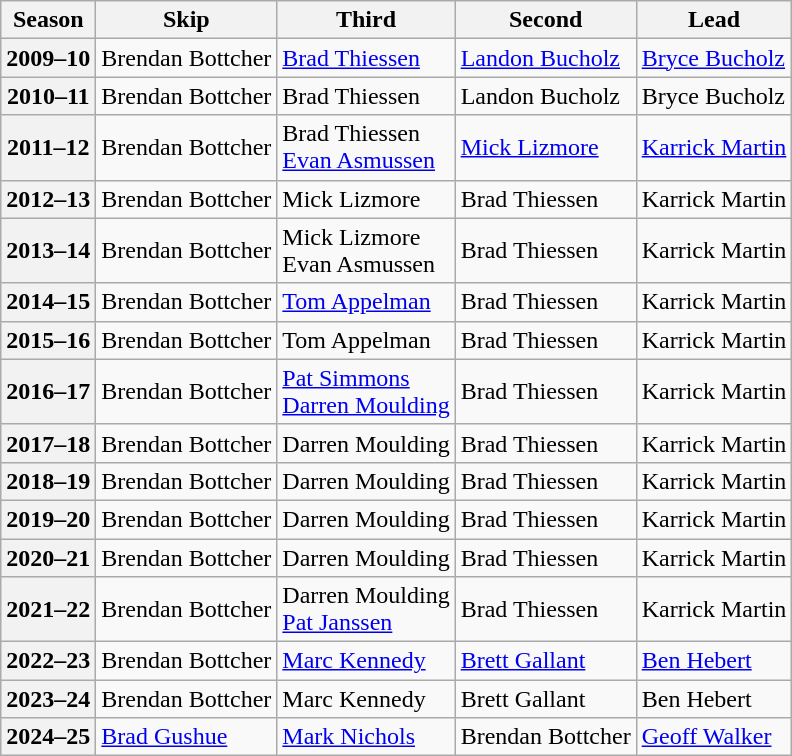<table class="wikitable">
<tr>
<th scope="col">Season</th>
<th scope="col">Skip</th>
<th scope="col">Third</th>
<th scope="col">Second</th>
<th scope="col">Lead</th>
</tr>
<tr>
<th scope="row">2009–10</th>
<td>Brendan Bottcher</td>
<td><a href='#'>Brad Thiessen</a></td>
<td><a href='#'>Landon Bucholz</a></td>
<td><a href='#'>Bryce Bucholz</a></td>
</tr>
<tr>
<th scope="row">2010–11</th>
<td>Brendan Bottcher</td>
<td>Brad Thiessen</td>
<td>Landon Bucholz</td>
<td>Bryce Bucholz</td>
</tr>
<tr>
<th scope="row">2011–12</th>
<td>Brendan Bottcher</td>
<td>Brad Thiessen <br> <a href='#'>Evan Asmussen</a></td>
<td><a href='#'>Mick Lizmore</a></td>
<td><a href='#'>Karrick Martin</a></td>
</tr>
<tr>
<th scope="row">2012–13</th>
<td>Brendan Bottcher</td>
<td>Mick Lizmore</td>
<td>Brad Thiessen</td>
<td>Karrick Martin</td>
</tr>
<tr>
<th scope="row">2013–14</th>
<td>Brendan Bottcher</td>
<td>Mick Lizmore <br> Evan Asmussen</td>
<td>Brad Thiessen</td>
<td>Karrick Martin</td>
</tr>
<tr>
<th scope="row">2014–15</th>
<td>Brendan Bottcher</td>
<td><a href='#'>Tom Appelman</a></td>
<td>Brad Thiessen</td>
<td>Karrick Martin</td>
</tr>
<tr>
<th scope="row">2015–16</th>
<td>Brendan Bottcher</td>
<td>Tom Appelman</td>
<td>Brad Thiessen</td>
<td>Karrick Martin</td>
</tr>
<tr>
<th scope="row">2016–17</th>
<td>Brendan Bottcher</td>
<td><a href='#'>Pat Simmons</a> <br> <a href='#'>Darren Moulding</a></td>
<td>Brad Thiessen</td>
<td>Karrick Martin</td>
</tr>
<tr>
<th scope="row">2017–18</th>
<td>Brendan Bottcher</td>
<td>Darren Moulding</td>
<td>Brad Thiessen</td>
<td>Karrick Martin</td>
</tr>
<tr>
<th scope="row">2018–19</th>
<td>Brendan Bottcher</td>
<td>Darren Moulding</td>
<td>Brad Thiessen</td>
<td>Karrick Martin</td>
</tr>
<tr>
<th scope="row">2019–20</th>
<td>Brendan Bottcher</td>
<td>Darren Moulding</td>
<td>Brad Thiessen</td>
<td>Karrick Martin</td>
</tr>
<tr>
<th scope="row">2020–21</th>
<td>Brendan Bottcher</td>
<td>Darren Moulding</td>
<td>Brad Thiessen</td>
<td>Karrick Martin</td>
</tr>
<tr>
<th scope="row">2021–22</th>
<td>Brendan Bottcher</td>
<td>Darren Moulding <br> <a href='#'>Pat Janssen</a></td>
<td>Brad Thiessen</td>
<td>Karrick Martin</td>
</tr>
<tr>
<th scope="row">2022–23</th>
<td>Brendan Bottcher</td>
<td><a href='#'>Marc Kennedy</a></td>
<td><a href='#'>Brett Gallant</a></td>
<td><a href='#'>Ben Hebert</a></td>
</tr>
<tr>
<th scope="row">2023–24</th>
<td>Brendan Bottcher</td>
<td>Marc Kennedy</td>
<td>Brett Gallant</td>
<td>Ben Hebert</td>
</tr>
<tr>
<th scope="row">2024–25</th>
<td><a href='#'>Brad Gushue</a></td>
<td><a href='#'>Mark Nichols</a></td>
<td>Brendan Bottcher</td>
<td><a href='#'>Geoff Walker</a></td>
</tr>
</table>
